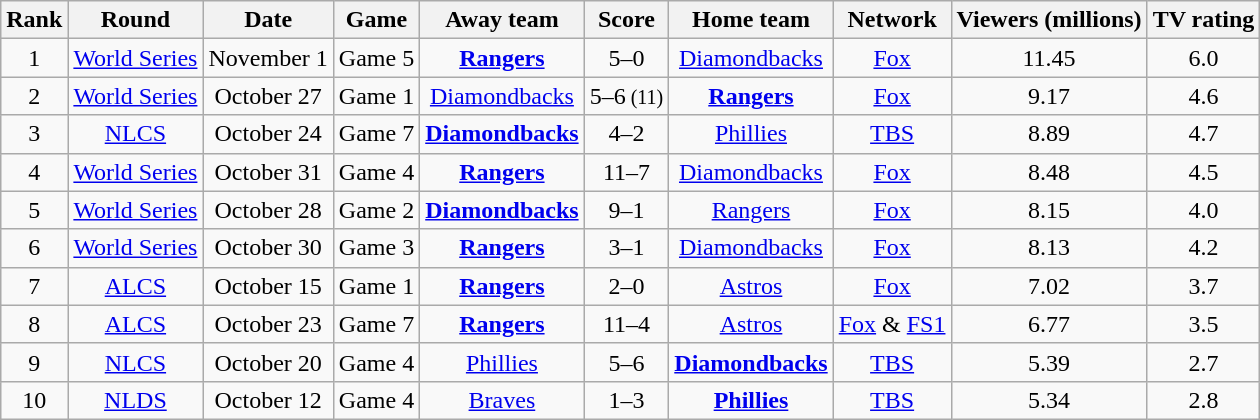<table class="wikitable sortable" style="text-align:center">
<tr>
<th>Rank</th>
<th>Round</th>
<th>Date</th>
<th>Game</th>
<th class="unsortable">Away team</th>
<th class="unsortable">Score</th>
<th class="unsortable">Home team</th>
<th>Network</th>
<th data-sort-type="number">Viewers (millions)</th>
<th data-sort-type="number">TV rating</th>
</tr>
<tr>
<td>1</td>
<td><a href='#'>World Series</a></td>
<td>November 1</td>
<td>Game 5</td>
<td><strong><a href='#'>Rangers</a></strong></td>
<td>5–0</td>
<td><a href='#'>Diamondbacks</a></td>
<td><a href='#'>Fox</a></td>
<td>11.45</td>
<td>6.0</td>
</tr>
<tr>
<td>2</td>
<td><a href='#'>World Series</a></td>
<td>October 27</td>
<td>Game 1</td>
<td><a href='#'>Diamondbacks</a></td>
<td>5–6<small> (11)</small></td>
<td><strong><a href='#'>Rangers</a></strong></td>
<td><a href='#'>Fox</a></td>
<td>9.17</td>
<td>4.6</td>
</tr>
<tr>
<td>3</td>
<td><a href='#'>NLCS</a></td>
<td>October 24</td>
<td>Game 7</td>
<td><strong><a href='#'>Diamondbacks</a></strong></td>
<td>4–2</td>
<td><a href='#'>Phillies</a></td>
<td><a href='#'>TBS</a></td>
<td>8.89</td>
<td>4.7</td>
</tr>
<tr>
<td>4</td>
<td><a href='#'>World Series</a></td>
<td>October 31</td>
<td>Game 4</td>
<td><strong><a href='#'>Rangers</a></strong></td>
<td>11–7</td>
<td><a href='#'>Diamondbacks</a></td>
<td><a href='#'>Fox</a></td>
<td>8.48</td>
<td>4.5</td>
</tr>
<tr>
<td>5</td>
<td><a href='#'>World Series</a></td>
<td>October 28</td>
<td>Game 2</td>
<td><strong><a href='#'>Diamondbacks</a></strong></td>
<td>9–1</td>
<td><a href='#'>Rangers</a></td>
<td><a href='#'>Fox</a></td>
<td>8.15</td>
<td>4.0</td>
</tr>
<tr>
<td>6</td>
<td><a href='#'>World Series</a></td>
<td>October 30</td>
<td>Game 3</td>
<td><strong><a href='#'>Rangers</a></strong></td>
<td>3–1</td>
<td><a href='#'>Diamondbacks</a></td>
<td><a href='#'>Fox</a></td>
<td>8.13</td>
<td>4.2</td>
</tr>
<tr>
<td>7</td>
<td><a href='#'>ALCS</a></td>
<td>October 15</td>
<td>Game 1</td>
<td><strong><a href='#'>Rangers</a></strong></td>
<td>2–0</td>
<td><a href='#'>Astros</a></td>
<td><a href='#'>Fox</a></td>
<td>7.02</td>
<td>3.7</td>
</tr>
<tr>
<td>8</td>
<td><a href='#'>ALCS</a></td>
<td>October 23</td>
<td>Game 7</td>
<td><strong><a href='#'>Rangers</a></strong></td>
<td>11–4</td>
<td><a href='#'>Astros</a></td>
<td><a href='#'>Fox</a> & <a href='#'>FS1</a></td>
<td>6.77</td>
<td>3.5</td>
</tr>
<tr>
<td>9</td>
<td><a href='#'>NLCS</a></td>
<td>October 20</td>
<td>Game 4</td>
<td><a href='#'>Phillies</a></td>
<td>5–6</td>
<td><strong><a href='#'>Diamondbacks</a></strong></td>
<td><a href='#'>TBS</a></td>
<td>5.39</td>
<td>2.7</td>
</tr>
<tr>
<td>10</td>
<td><a href='#'>NLDS</a></td>
<td>October 12</td>
<td>Game 4</td>
<td><a href='#'>Braves</a></td>
<td>1–3</td>
<td><strong><a href='#'>Phillies</a></strong></td>
<td><a href='#'>TBS</a></td>
<td>5.34</td>
<td>2.8</td>
</tr>
</table>
